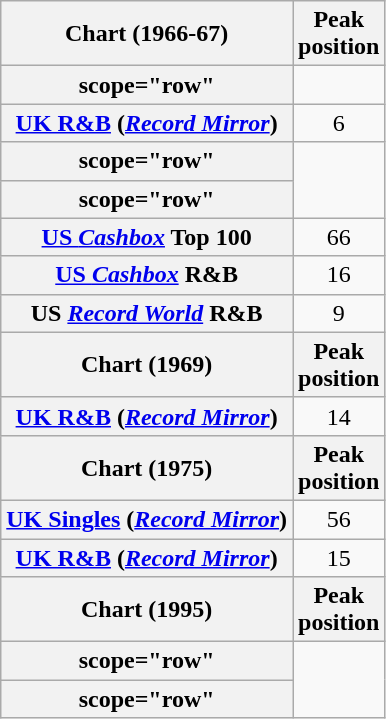<table class="wikitable sortable plainrowheaders">
<tr>
<th scope="col">Chart (1966-67)</th>
<th scope="col">Peak<br>position</th>
</tr>
<tr>
<th>scope="row" </th>
</tr>
<tr>
<th scope="row"><a href='#'>UK R&B</a> (<em><a href='#'>Record Mirror</a></em>)</th>
<td align="center">6</td>
</tr>
<tr>
<th>scope="row" </th>
</tr>
<tr>
<th>scope="row" </th>
</tr>
<tr>
<th scope="row"><a href='#'>US <em>Cashbox</em></a> Top 100</th>
<td style="text-align:center;">66</td>
</tr>
<tr>
<th scope="row"><a href='#'>US <em>Cashbox</em></a> R&B</th>
<td style="text-align:center;">16</td>
</tr>
<tr>
<th scope="row">US <em><a href='#'>Record World</a></em> R&B</th>
<td style="text-align:center;">9</td>
</tr>
<tr>
<th scope="col">Chart (1969)</th>
<th scope="col">Peak<br>position</th>
</tr>
<tr>
<th scope="row"><a href='#'>UK R&B</a> (<em><a href='#'>Record Mirror</a></em>)</th>
<td align="center">14</td>
</tr>
<tr>
<th scope="col">Chart (1975)</th>
<th scope="col">Peak<br>position</th>
</tr>
<tr>
<th scope="row"><a href='#'>UK Singles</a> (<em><a href='#'>Record Mirror</a></em>)</th>
<td align="center">56</td>
</tr>
<tr>
<th scope="row"><a href='#'>UK R&B</a> (<em><a href='#'>Record Mirror</a></em>)</th>
<td align="center">15</td>
</tr>
<tr>
<th scope="col">Chart (1995)</th>
<th scope="col">Peak<br>position</th>
</tr>
<tr>
<th>scope="row" </th>
</tr>
<tr>
<th>scope="row" </th>
</tr>
</table>
